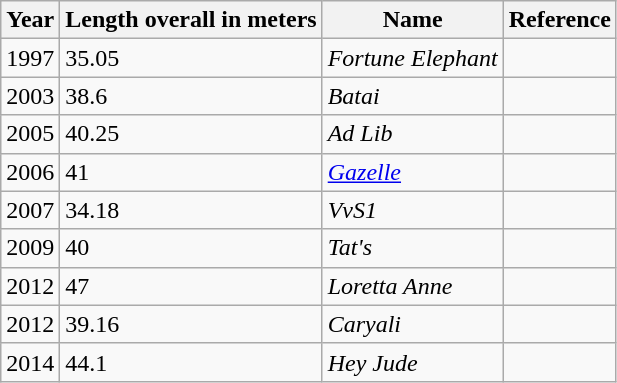<table class="wikitable sortable">
<tr>
<th>Year</th>
<th>Length overall in meters</th>
<th>Name</th>
<th>Reference</th>
</tr>
<tr>
<td>1997</td>
<td>35.05</td>
<td><em>Fortune Elephant</em></td>
<td></td>
</tr>
<tr>
<td>2003</td>
<td>38.6</td>
<td><em>Batai</em></td>
<td></td>
</tr>
<tr>
<td>2005</td>
<td>40.25</td>
<td><em>Ad Lib</em></td>
<td></td>
</tr>
<tr>
<td>2006</td>
<td>41</td>
<td><em><a href='#'>Gazelle</a></em></td>
<td></td>
</tr>
<tr>
<td>2007</td>
<td>34.18</td>
<td><em>VvS1</em></td>
<td></td>
</tr>
<tr>
<td>2009</td>
<td>40</td>
<td><em>Tat's</em></td>
<td></td>
</tr>
<tr>
<td>2012</td>
<td>47</td>
<td><em>Loretta Anne</em></td>
<td></td>
</tr>
<tr>
<td>2012</td>
<td>39.16</td>
<td><em>Caryali</em></td>
<td></td>
</tr>
<tr>
<td>2014</td>
<td>44.1</td>
<td><em>Hey Jude</em></td>
<td></td>
</tr>
</table>
